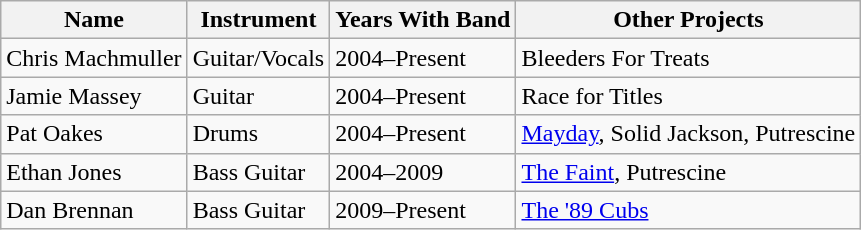<table class="wikitable">
<tr>
<th>Name</th>
<th>Instrument</th>
<th>Years With Band</th>
<th>Other Projects</th>
</tr>
<tr>
<td>Chris Machmuller</td>
<td>Guitar/Vocals</td>
<td>2004–Present</td>
<td>Bleeders For Treats</td>
</tr>
<tr>
<td>Jamie Massey</td>
<td>Guitar</td>
<td>2004–Present</td>
<td>Race for Titles</td>
</tr>
<tr>
<td>Pat Oakes</td>
<td>Drums</td>
<td>2004–Present</td>
<td><a href='#'>Mayday</a>, Solid Jackson, Putrescine</td>
</tr>
<tr>
<td>Ethan Jones</td>
<td>Bass Guitar</td>
<td>2004–2009</td>
<td><a href='#'>The Faint</a>, Putrescine</td>
</tr>
<tr>
<td>Dan Brennan</td>
<td>Bass Guitar</td>
<td>2009–Present</td>
<td><a href='#'>The '89 Cubs</a></td>
</tr>
</table>
